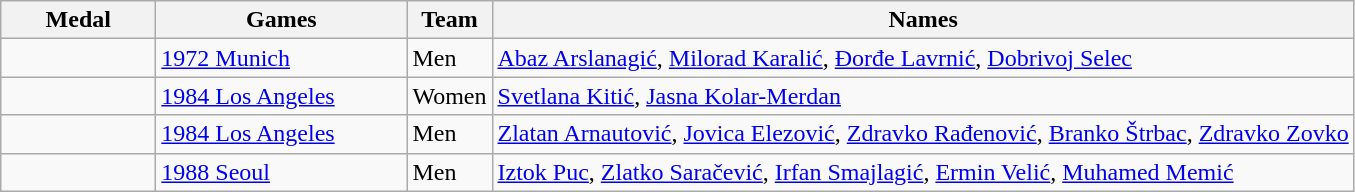<table class="wikitable">
<tr>
<th style="width:6em">Medal</th>
<th style="width:10em">Games</th>
<th>Team</th>
<th>Names</th>
</tr>
<tr>
<td></td>
<td> <a href='#'>1972 Munich</a></td>
<td>Men</td>
<td><a href='#'>Abaz Arslanagić</a>, <a href='#'>Milorad Karalić</a>, <a href='#'>Đorđe Lavrnić</a>, <a href='#'>Dobrivoj Selec</a></td>
</tr>
<tr>
<td></td>
<td> <a href='#'>1984 Los Angeles</a></td>
<td>Women</td>
<td><a href='#'>Svetlana Kitić</a>, <a href='#'>Jasna Kolar-Merdan</a></td>
</tr>
<tr>
<td></td>
<td> <a href='#'>1984 Los Angeles</a></td>
<td>Men</td>
<td><a href='#'>Zlatan Arnautović</a>, <a href='#'>Jovica Elezović</a>, <a href='#'>Zdravko Rađenović</a>, <a href='#'>Branko Štrbac</a>, <a href='#'>Zdravko Zovko</a></td>
</tr>
<tr>
<td></td>
<td> <a href='#'>1988 Seoul</a></td>
<td>Men</td>
<td><a href='#'>Iztok Puc</a>, <a href='#'>Zlatko Saračević</a>, <a href='#'>Irfan Smajlagić</a>, <a href='#'>Ermin Velić</a>, <a href='#'>Muhamed Memić</a></td>
</tr>
</table>
